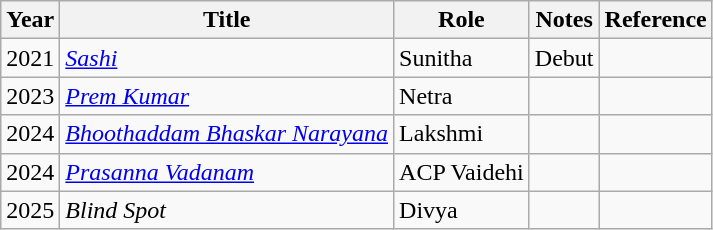<table class="wikitable">
<tr>
<th>Year</th>
<th>Title</th>
<th>Role</th>
<th>Notes</th>
<th>Reference</th>
</tr>
<tr>
<td>2021</td>
<td><em><a href='#'>Sashi</a></em></td>
<td>Sunitha</td>
<td>Debut</td>
<td></td>
</tr>
<tr>
<td>2023</td>
<td><em><a href='#'>Prem Kumar</a></em></td>
<td>Netra</td>
<td></td>
<td></td>
</tr>
<tr>
<td>2024</td>
<td><em><a href='#'>Bhoothaddam Bhaskar Narayana</a></em></td>
<td>Lakshmi</td>
<td></td>
<td></td>
</tr>
<tr>
<td>2024</td>
<td><em><a href='#'>Prasanna Vadanam</a></em></td>
<td>ACP  Vaidehi</td>
<td></td>
<td></td>
</tr>
<tr>
<td>2025</td>
<td><em>Blind Spot</em></td>
<td>Divya</td>
<td></td>
</tr>
</table>
